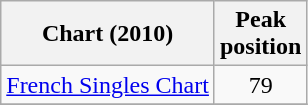<table class="wikitable sortable">
<tr>
<th align="left">Chart (2010)</th>
<th align="left">Peak<br>position</th>
</tr>
<tr>
<td align="left"><a href='#'>French Singles Chart</a></td>
<td align="center">79</td>
</tr>
<tr>
</tr>
</table>
